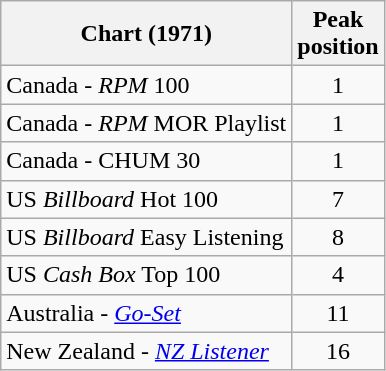<table class="wikitable sortable">
<tr>
<th align="left">Chart (1971)</th>
<th style="text-align:center;">Peak<br>position</th>
</tr>
<tr>
<td align="left">Canada - <em>RPM</em> 100</td>
<td style="text-align:center;">1</td>
</tr>
<tr>
<td align="left">Canada - <em>RPM</em> MOR Playlist</td>
<td style="text-align:center;">1</td>
</tr>
<tr>
<td align="left">Canada - CHUM 30</td>
<td style="text-align:center;">1</td>
</tr>
<tr>
<td align="left">US <em>Billboard</em> Hot 100</td>
<td style="text-align:center;">7</td>
</tr>
<tr>
<td align="left">US <em>Billboard</em> Easy Listening</td>
<td style="text-align:center;">8</td>
</tr>
<tr>
<td align="left">US <em>Cash Box</em> Top 100</td>
<td style="text-align:center;">4</td>
</tr>
<tr>
<td align="left">Australia - <em><a href='#'>Go-Set</a></em></td>
<td style="text-align:center;">11</td>
</tr>
<tr>
<td align="left">New Zealand - <em><a href='#'>NZ Listener</a></em></td>
<td style="text-align:center;">16</td>
</tr>
</table>
